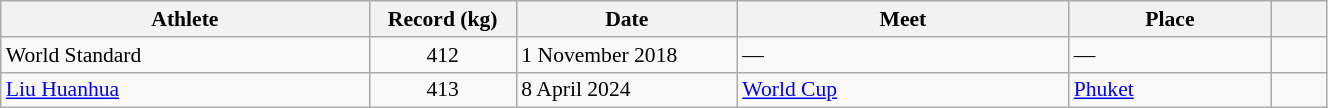<table class="wikitable" style="font-size:90%; width: 70%;">
<tr>
<th width=20%>Athlete</th>
<th width=8%>Record (kg)</th>
<th width=12%>Date</th>
<th width=18%>Meet</th>
<th width=11%>Place</th>
<th width=3%></th>
</tr>
<tr>
<td>World Standard</td>
<td align="center">412</td>
<td>1 November 2018</td>
<td>—</td>
<td>—</td>
<td></td>
</tr>
<tr>
<td> <a href='#'>Liu Huanhua</a></td>
<td align="center">413</td>
<td>8 April 2024</td>
<td><a href='#'>World Cup</a></td>
<td><a href='#'>Phuket</a></td>
<td></td>
</tr>
</table>
